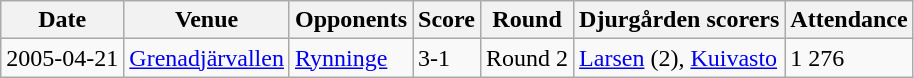<table class="wikitable">
<tr>
<th>Date</th>
<th>Venue</th>
<th>Opponents</th>
<th>Score</th>
<th>Round</th>
<th>Djurgården scorers</th>
<th>Attendance</th>
</tr>
<tr>
<td>2005-04-21</td>
<td><a href='#'>Grenadjärvallen</a></td>
<td><a href='#'>Rynninge</a></td>
<td>3-1</td>
<td>Round 2</td>
<td><a href='#'>Larsen</a> (2), <a href='#'>Kuivasto</a></td>
<td>1 276</td>
</tr>
</table>
